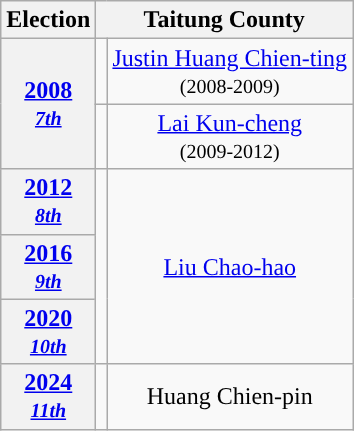<table class="wikitable" align="center" style="text-align:center">
<tr>
<th>Election</th>
<th colspan="2" width="80px">Taitung County</th>
</tr>
<tr>
<th rowspan=2><a href='#'>2008</a><br><small><em><a href='#'>7th</a></em></small><br></th>
<td style="color:inherit;background:"></td>
<td><a href='#'>Justin Huang Chien-ting</a><br><small>(2008-2009)</small><br></td>
</tr>
<tr>
<td style="color:inherit;background:"></td>
<td><a href='#'>Lai Kun-cheng</a><br><small>(2009-2012)</small><br></td>
</tr>
<tr>
<th><a href='#'>2012</a><br><small><em><a href='#'>8th</a></em></small><br></th>
<td rowspan="3" style="color:inherit;background:"></td>
<td rowspan="3"><a href='#'>Liu Chao-hao</a></td>
</tr>
<tr>
<th><a href='#'>2016</a><br><small><em><a href='#'>9th</a></em></small><br></th>
</tr>
<tr>
<th><a href='#'>2020</a><br><small><em><a href='#'>10th</a></em></small><br></th>
</tr>
<tr>
<th><a href='#'>2024</a><br><small><em><a href='#'>11th</a></em></small><br></th>
<td style="color:inherit;background:"></td>
<td>Huang Chien-pin</td>
</tr>
</table>
